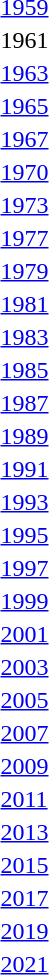<table>
<tr>
<td><a href='#'>1959</a></td>
<td></td>
<td></td>
<td></td>
</tr>
<tr>
<td>1961</td>
<td></td>
<td></td>
<td></td>
</tr>
<tr>
<td><a href='#'>1963</a></td>
<td></td>
<td></td>
<td></td>
</tr>
<tr>
<td><a href='#'>1965</a></td>
<td></td>
<td></td>
<td></td>
</tr>
<tr>
<td><a href='#'>1967</a></td>
<td></td>
<td></td>
<td></td>
</tr>
<tr>
<td><a href='#'>1970</a></td>
<td></td>
<td></td>
<td></td>
</tr>
<tr>
<td><a href='#'>1973</a></td>
<td></td>
<td></td>
<td></td>
</tr>
<tr>
<td><a href='#'>1977</a></td>
<td></td>
<td></td>
<td></td>
</tr>
<tr>
<td><a href='#'>1979</a></td>
<td></td>
<td></td>
<td></td>
</tr>
<tr>
<td><a href='#'>1981</a></td>
<td></td>
<td></td>
<td></td>
</tr>
<tr>
<td><a href='#'>1983</a></td>
<td></td>
<td></td>
<td></td>
</tr>
<tr>
<td><a href='#'>1985</a></td>
<td></td>
<td></td>
<td></td>
</tr>
<tr>
<td><a href='#'>1987</a></td>
<td></td>
<td></td>
<td></td>
</tr>
<tr>
<td><a href='#'>1989</a></td>
<td></td>
<td></td>
<td></td>
</tr>
<tr>
<td><a href='#'>1991</a></td>
<td></td>
<td></td>
<td></td>
</tr>
<tr>
<td><a href='#'>1993</a></td>
<td></td>
<td></td>
<td></td>
</tr>
<tr>
<td><a href='#'>1995</a></td>
<td></td>
<td></td>
<td></td>
</tr>
<tr>
<td><a href='#'>1997</a></td>
<td></td>
<td></td>
<td></td>
</tr>
<tr>
<td><a href='#'>1999</a></td>
<td></td>
<td></td>
<td></td>
</tr>
<tr>
<td><a href='#'>2001</a></td>
<td></td>
<td></td>
<td></td>
</tr>
<tr>
<td><a href='#'>2003</a></td>
<td></td>
<td></td>
<td></td>
</tr>
<tr>
<td><a href='#'>2005</a></td>
<td></td>
<td></td>
<td></td>
</tr>
<tr>
<td><a href='#'>2007</a></td>
<td></td>
<td></td>
<td></td>
</tr>
<tr>
<td><a href='#'>2009</a></td>
<td></td>
<td></td>
<td></td>
</tr>
<tr>
<td><a href='#'>2011</a></td>
<td></td>
<td></td>
<td></td>
</tr>
<tr>
<td><a href='#'>2013</a></td>
<td></td>
<td></td>
<td></td>
</tr>
<tr>
<td><a href='#'>2015</a></td>
<td></td>
<td></td>
<td></td>
</tr>
<tr>
<td><a href='#'>2017</a></td>
<td></td>
<td></td>
<td></td>
</tr>
<tr>
<td><a href='#'>2019</a></td>
<td></td>
<td></td>
<td></td>
</tr>
<tr>
<td><a href='#'>2021</a></td>
<td></td>
<td></td>
<td></td>
</tr>
</table>
